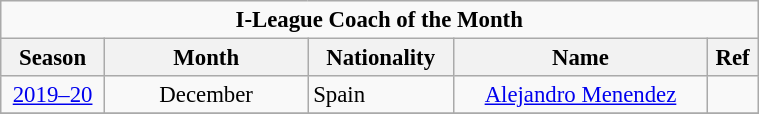<table class="wikitable" style="font-size:95%; width:40%; text-align:center">
<tr>
<td Colspan="5"><strong>I-League Coach of the Month</strong></td>
</tr>
<tr>
<th width="10%">Season</th>
<th width="20%">Month</th>
<th width="10%">Nationality</th>
<th width="25%">Name</th>
<th width="2%">Ref</th>
</tr>
<tr>
<td><a href='#'>2019–20</a></td>
<td>December</td>
<td align=left> Spain</td>
<td><a href='#'>Alejandro Menendez</a></td>
<td></td>
</tr>
<tr>
</tr>
</table>
